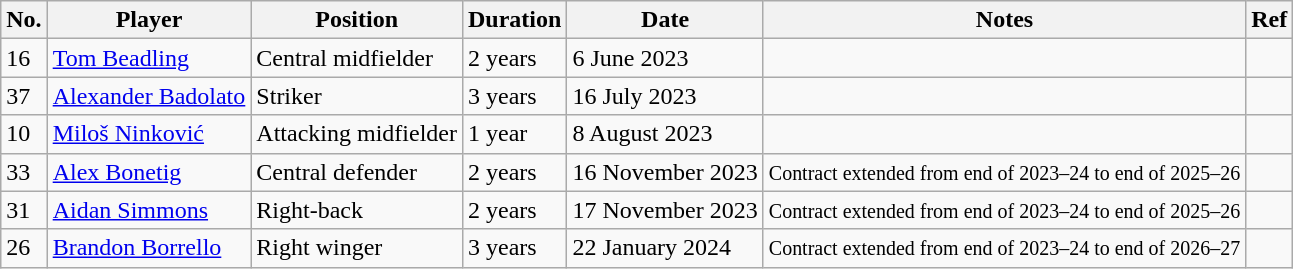<table class="wikitable">
<tr>
<th scope="col">No.</th>
<th scope="col">Player</th>
<th scope="col">Position</th>
<th scope="col">Duration</th>
<th scope="col">Date</th>
<th scope="col">Notes</th>
<th class="unsortable" scope="col">Ref</th>
</tr>
<tr>
<td>16</td>
<td><a href='#'>Tom Beadling</a></td>
<td>Central midfielder</td>
<td>2 years</td>
<td>6 June 2023</td>
<td></td>
<td></td>
</tr>
<tr>
<td>37</td>
<td><a href='#'>Alexander Badolato</a></td>
<td>Striker</td>
<td>3 years</td>
<td>16 July 2023</td>
<td></td>
<td></td>
</tr>
<tr>
<td>10</td>
<td> <a href='#'>Miloš Ninković</a></td>
<td>Attacking midfielder</td>
<td>1 year</td>
<td>8 August 2023</td>
<td></td>
<td></td>
</tr>
<tr>
<td>33</td>
<td><a href='#'>Alex Bonetig</a></td>
<td>Central defender</td>
<td>2 years</td>
<td>16 November 2023</td>
<td><small>Contract extended from end of 2023–24 to end of 2025–26</small></td>
<td></td>
</tr>
<tr>
<td>31</td>
<td><a href='#'>Aidan Simmons</a></td>
<td>Right-back</td>
<td>2 years</td>
<td>17 November 2023</td>
<td><small>Contract extended from end of 2023–24 to end of 2025–26</small></td>
<td></td>
</tr>
<tr>
<td>26</td>
<td><a href='#'>Brandon Borrello</a></td>
<td>Right winger</td>
<td>3 years</td>
<td>22 January 2024</td>
<td><small>Contract extended from end of 2023–24 to end of 2026–27</small></td>
<td></td>
</tr>
</table>
